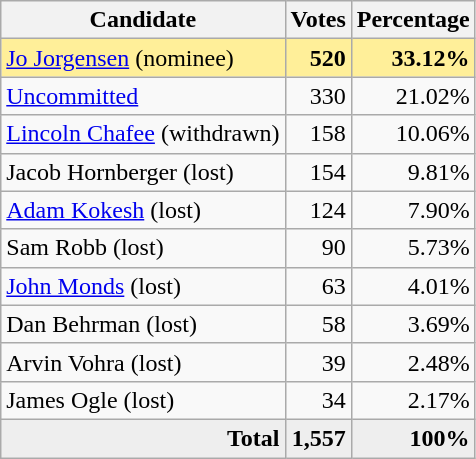<table class="wikitable" style="text-align:right;">
<tr>
<th>Candidate</th>
<th>Votes</th>
<th>Percentage</th>
</tr>
<tr style="background:#ffef99;">
<td style="text-align:left;"><a href='#'>Jo Jorgensen</a> (nominee)</td>
<td><strong>520</strong></td>
<td><strong>33.12%</strong></td>
</tr>
<tr>
<td style="text-align:left;"><a href='#'>Uncommitted</a></td>
<td>330</td>
<td>21.02%</td>
</tr>
<tr>
<td style="text-align:left;"><a href='#'>Lincoln Chafee</a> (withdrawn)</td>
<td>158</td>
<td>10.06%</td>
</tr>
<tr>
<td style="text-align:left;">Jacob Hornberger (lost)</td>
<td>154</td>
<td>9.81%</td>
</tr>
<tr>
<td style="text-align:left;"><a href='#'>Adam Kokesh</a> (lost)</td>
<td>124</td>
<td>7.90%</td>
</tr>
<tr>
<td style="text-align:left;">Sam Robb (lost)</td>
<td>90</td>
<td>5.73%</td>
</tr>
<tr>
<td style="text-align:left;"><a href='#'>John Monds</a> (lost)</td>
<td>63</td>
<td>4.01%</td>
</tr>
<tr>
<td style="text-align:left;">Dan Behrman (lost)</td>
<td>58</td>
<td>3.69%</td>
</tr>
<tr>
<td style="text-align:left;">Arvin Vohra (lost)</td>
<td>39</td>
<td>2.48%</td>
</tr>
<tr>
<td style="text-align:left;">James Ogle (lost)</td>
<td>34</td>
<td>2.17%</td>
</tr>
<tr style="background:#eee;">
<td style="margin-right:0.50px"><strong>Total</strong></td>
<td style="margin-right:0.50px"><strong>1,557</strong></td>
<td style="margin-right:0.50px"><strong>100%</strong></td>
</tr>
</table>
